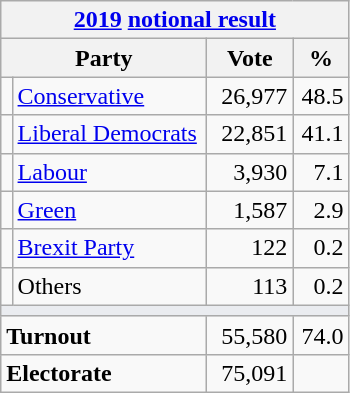<table class="wikitable">
<tr>
<th colspan="4"><a href='#'>2019</a> <a href='#'>notional result</a></th>
</tr>
<tr>
<th bgcolor="#DDDDFF" width="130px" colspan="2">Party</th>
<th bgcolor="#DDDDFF" width="50px">Vote</th>
<th bgcolor="#DDDDFF" width="30px">%</th>
</tr>
<tr>
<td></td>
<td><a href='#'>Conservative</a></td>
<td align=right>26,977</td>
<td align=right>48.5</td>
</tr>
<tr>
<td></td>
<td><a href='#'>Liberal Democrats</a></td>
<td align=right>22,851</td>
<td align=right>41.1</td>
</tr>
<tr>
<td></td>
<td><a href='#'>Labour</a></td>
<td align=right>3,930</td>
<td align=right>7.1</td>
</tr>
<tr>
<td></td>
<td><a href='#'>Green</a></td>
<td align=right>1,587</td>
<td align=right>2.9</td>
</tr>
<tr>
<td></td>
<td><a href='#'>Brexit Party</a></td>
<td align=right>122</td>
<td align=right>0.2</td>
</tr>
<tr>
<td></td>
<td>Others</td>
<td align=right>113</td>
<td align=right>0.2</td>
</tr>
<tr>
<td colspan="4" bgcolor="#EAECF0"></td>
</tr>
<tr>
<td colspan="2"><strong>Turnout</strong></td>
<td align=right>55,580</td>
<td align=right>74.0</td>
</tr>
<tr>
<td colspan="2"><strong>Electorate</strong></td>
<td align=right>75,091</td>
</tr>
</table>
